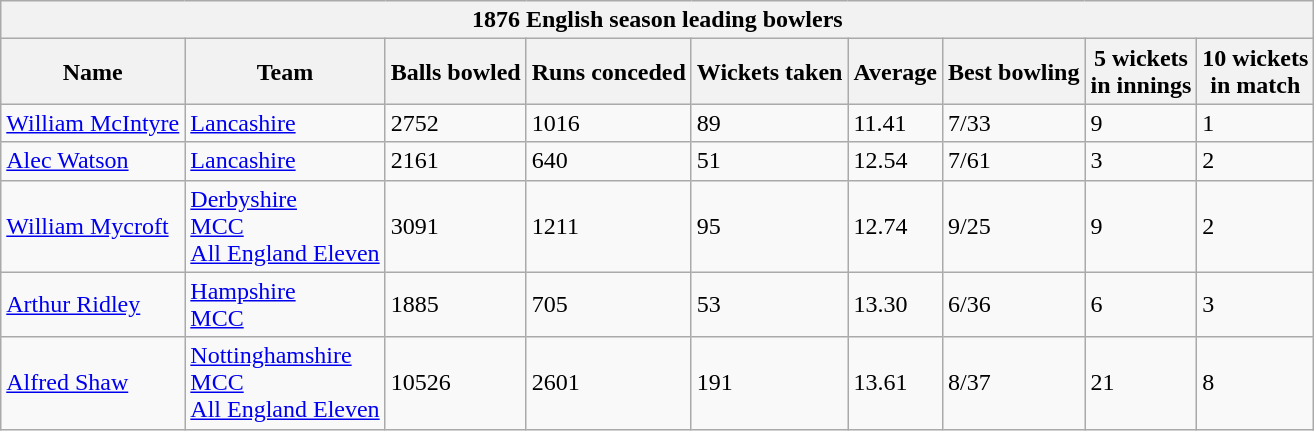<table class="wikitable">
<tr>
<th bgcolor="#efefef" colspan="9">1876 English season leading bowlers</th>
</tr>
<tr bgcolor="#efefef">
<th>Name</th>
<th>Team</th>
<th>Balls bowled</th>
<th>Runs conceded</th>
<th>Wickets taken</th>
<th>Average</th>
<th>Best bowling</th>
<th>5 wickets<br>in innings</th>
<th>10 wickets<br>in match</th>
</tr>
<tr>
<td><a href='#'>William McIntyre</a></td>
<td><a href='#'>Lancashire</a></td>
<td>2752</td>
<td>1016</td>
<td>89</td>
<td>11.41</td>
<td>7/33</td>
<td>9</td>
<td>1</td>
</tr>
<tr>
<td><a href='#'>Alec Watson</a></td>
<td><a href='#'>Lancashire</a></td>
<td>2161</td>
<td>640</td>
<td>51</td>
<td>12.54</td>
<td>7/61</td>
<td>3</td>
<td>2</td>
</tr>
<tr>
<td><a href='#'>William Mycroft</a></td>
<td><a href='#'>Derbyshire</a><br><a href='#'>MCC</a><br><a href='#'>All England Eleven</a></td>
<td>3091</td>
<td>1211</td>
<td>95</td>
<td>12.74</td>
<td>9/25</td>
<td>9</td>
<td>2</td>
</tr>
<tr>
<td><a href='#'>Arthur Ridley</a></td>
<td><a href='#'>Hampshire</a><br><a href='#'>MCC</a></td>
<td>1885</td>
<td>705</td>
<td>53</td>
<td>13.30</td>
<td>6/36</td>
<td>6</td>
<td>3</td>
</tr>
<tr>
<td><a href='#'>Alfred Shaw</a></td>
<td><a href='#'>Nottinghamshire</a><br><a href='#'>MCC</a><br><a href='#'>All England Eleven</a></td>
<td>10526</td>
<td>2601</td>
<td>191</td>
<td>13.61</td>
<td>8/37</td>
<td>21</td>
<td>8</td>
</tr>
</table>
